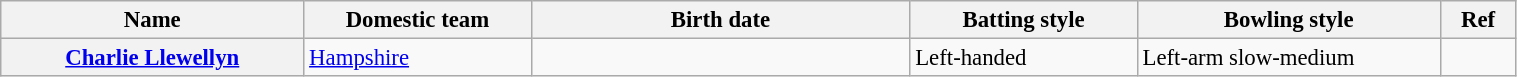<table class="wikitable plainrowheaders" style="font-size:95%; width:80%;">
<tr>
<th scope="col" width="20%">Name</th>
<th scope="col" width="15%">Domestic team</th>
<th scope="col" width="25%">Birth date</th>
<th scope="col" width="15%">Batting style</th>
<th scope="col" width="20%">Bowling style</th>
<th scope="col" width="5%">Ref</th>
</tr>
<tr>
<th scope="row"><a href='#'>Charlie Llewellyn</a></th>
<td><a href='#'>Hampshire</a></td>
<td></td>
<td>Left-handed</td>
<td>Left-arm slow-medium</td>
<td></td>
</tr>
</table>
